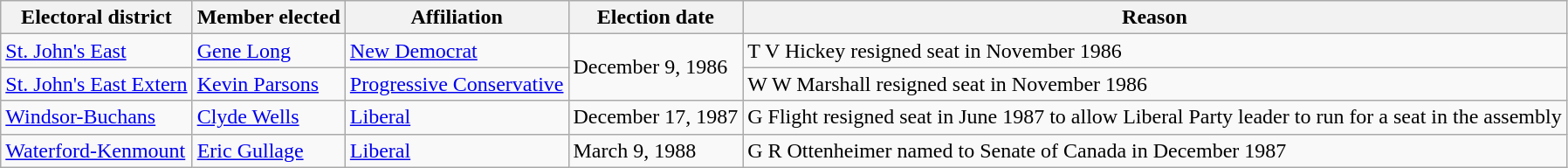<table class="wikitable sortable">
<tr>
<th>Electoral district</th>
<th>Member elected</th>
<th>Affiliation</th>
<th>Election date</th>
<th>Reason</th>
</tr>
<tr>
<td><a href='#'>St. John's East</a></td>
<td><a href='#'>Gene Long</a></td>
<td><a href='#'>New Democrat</a></td>
<td rowspan=2>December 9, 1986</td>
<td>T V Hickey resigned seat in November 1986</td>
</tr>
<tr>
<td><a href='#'>St. John's East Extern</a></td>
<td><a href='#'>Kevin Parsons</a></td>
<td><a href='#'>Progressive Conservative</a></td>
<td>W W Marshall resigned seat in November 1986</td>
</tr>
<tr>
<td><a href='#'>Windsor-Buchans</a></td>
<td><a href='#'>Clyde Wells</a></td>
<td><a href='#'>Liberal</a></td>
<td>December 17, 1987</td>
<td>G Flight resigned seat in June 1987 to allow Liberal Party leader to run for a seat in the assembly</td>
</tr>
<tr>
<td><a href='#'>Waterford-Kenmount</a></td>
<td><a href='#'>Eric Gullage</a></td>
<td><a href='#'>Liberal</a></td>
<td>March 9, 1988</td>
<td>G R Ottenheimer named to Senate of Canada in December 1987</td>
</tr>
</table>
